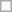<table class="wikitable" style="margin:1em auto;">
<tr>
<td></td>
</tr>
</table>
